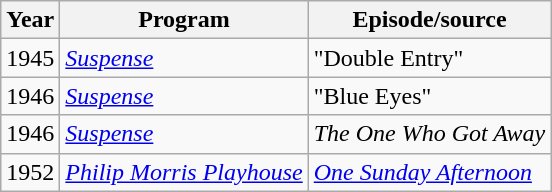<table class="wikitable">
<tr>
<th>Year</th>
<th>Program</th>
<th>Episode/source</th>
</tr>
<tr>
<td>1945</td>
<td><em><a href='#'>Suspense</a></em></td>
<td>"Double Entry"</td>
</tr>
<tr>
<td>1946</td>
<td><em><a href='#'>Suspense</a></em></td>
<td>"Blue Eyes"</td>
</tr>
<tr>
<td>1946</td>
<td><em><a href='#'>Suspense</a></em></td>
<td><em>The One Who Got Away</em></td>
</tr>
<tr>
<td>1952</td>
<td><em><a href='#'>Philip Morris Playhouse</a></em></td>
<td><em><a href='#'>One Sunday Afternoon</a></em></td>
</tr>
</table>
